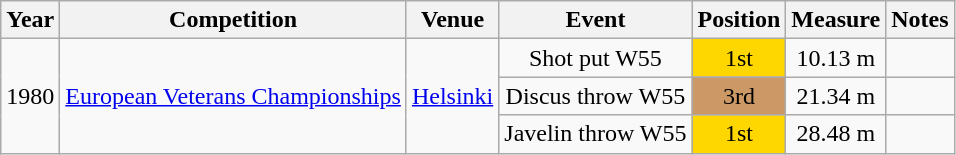<table class="wikitable" style="text-align:center;">
<tr>
<th>Year</th>
<th>Competition</th>
<th>Venue</th>
<th>Event</th>
<th>Position</th>
<th>Measure</th>
<th>Notes</th>
</tr>
<tr>
<td rowspan=3>1980</td>
<td rowspan=3 align=left><a href='#'>European Veterans Championships</a></td>
<td rowspan=3 align=left> <a href='#'>Helsinki</a></td>
<td>Shot put W55</td>
<td bgcolor=gold>1st</td>
<td>10.13 m</td>
<td></td>
</tr>
<tr>
<td>Discus throw W55</td>
<td bgcolor=cc9966>3rd</td>
<td>21.34 m</td>
<td></td>
</tr>
<tr>
<td>Javelin throw W55</td>
<td bgcolor=gold>1st</td>
<td>28.48 m</td>
<td></td>
</tr>
</table>
